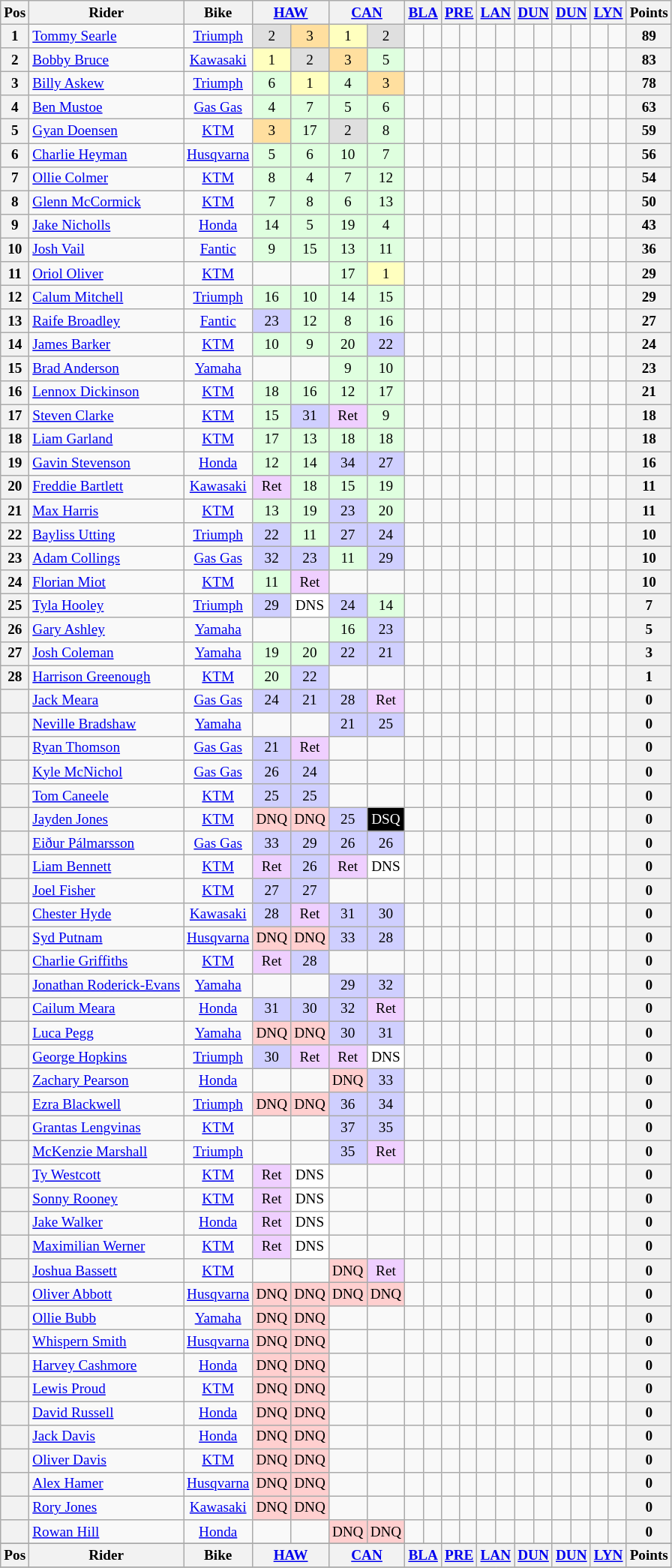<table class="wikitable" style="font-size: 80%; text-align:center">
<tr valign="top">
<th valign="middle">Pos</th>
<th valign="middle">Rider</th>
<th valign="middle">Bike</th>
<th colspan=2><a href='#'>HAW</a><br></th>
<th colspan=2><a href='#'>CAN</a><br></th>
<th colspan=2><a href='#'>BLA</a><br></th>
<th colspan=2><a href='#'>PRE</a><br></th>
<th colspan=2><a href='#'>LAN</a><br></th>
<th colspan=2><a href='#'>DUN</a><br></th>
<th colspan=2><a href='#'>DUN</a><br></th>
<th colspan=2><a href='#'>LYN</a><br></th>
<th valign="middle">Points</th>
</tr>
<tr>
<th>1</th>
<td align=left> <a href='#'>Tommy Searle</a></td>
<td><a href='#'>Triumph</a></td>
<td style="background:#dfdfdf;">2</td>
<td style="background:#ffdf9f;">3</td>
<td style="background:#ffffbf;">1</td>
<td style="background:#dfdfdf;">2</td>
<td></td>
<td></td>
<td></td>
<td></td>
<td></td>
<td></td>
<td></td>
<td></td>
<td></td>
<td></td>
<td></td>
<td></td>
<th>89</th>
</tr>
<tr>
<th>2</th>
<td align=left> <a href='#'>Bobby Bruce</a></td>
<td><a href='#'>Kawasaki</a></td>
<td style="background:#ffffbf;">1</td>
<td style="background:#dfdfdf;">2</td>
<td style="background:#ffdf9f;">3</td>
<td style="background:#dfffdf;">5</td>
<td></td>
<td></td>
<td></td>
<td></td>
<td></td>
<td></td>
<td></td>
<td></td>
<td></td>
<td></td>
<td></td>
<td></td>
<th>83</th>
</tr>
<tr>
<th>3</th>
<td align=left> <a href='#'>Billy Askew</a></td>
<td><a href='#'>Triumph</a></td>
<td style="background:#dfffdf;">6</td>
<td style="background:#ffffbf;">1</td>
<td style="background:#dfffdf;">4</td>
<td style="background:#ffdf9f;">3</td>
<td></td>
<td></td>
<td></td>
<td></td>
<td></td>
<td></td>
<td></td>
<td></td>
<td></td>
<td></td>
<td></td>
<td></td>
<th>78</th>
</tr>
<tr>
<th>4</th>
<td align=left> <a href='#'>Ben Mustoe</a></td>
<td><a href='#'>Gas Gas</a></td>
<td style="background:#dfffdf;">4</td>
<td style="background:#dfffdf;">7</td>
<td style="background:#dfffdf;">5</td>
<td style="background:#dfffdf;">6</td>
<td></td>
<td></td>
<td></td>
<td></td>
<td></td>
<td></td>
<td></td>
<td></td>
<td></td>
<td></td>
<td></td>
<td></td>
<th>63</th>
</tr>
<tr>
<th>5</th>
<td align=left> <a href='#'>Gyan Doensen</a></td>
<td><a href='#'>KTM</a></td>
<td style="background:#ffdf9f;">3</td>
<td style="background:#dfffdf;">17</td>
<td style="background:#dfdfdf;">2</td>
<td style="background:#dfffdf;">8</td>
<td></td>
<td></td>
<td></td>
<td></td>
<td></td>
<td></td>
<td></td>
<td></td>
<td></td>
<td></td>
<td></td>
<td></td>
<th>59</th>
</tr>
<tr>
<th>6</th>
<td align=left> <a href='#'>Charlie Heyman</a></td>
<td><a href='#'>Husqvarna</a></td>
<td style="background:#dfffdf;">5</td>
<td style="background:#dfffdf;">6</td>
<td style="background:#dfffdf;">10</td>
<td style="background:#dfffdf;">7</td>
<td></td>
<td></td>
<td></td>
<td></td>
<td></td>
<td></td>
<td></td>
<td></td>
<td></td>
<td></td>
<td></td>
<td></td>
<th>56</th>
</tr>
<tr>
<th>7</th>
<td align=left> <a href='#'>Ollie Colmer</a></td>
<td><a href='#'>KTM</a></td>
<td style="background:#dfffdf;">8</td>
<td style="background:#dfffdf;">4</td>
<td style="background:#dfffdf;">7</td>
<td style="background:#dfffdf;">12</td>
<td></td>
<td></td>
<td></td>
<td></td>
<td></td>
<td></td>
<td></td>
<td></td>
<td></td>
<td></td>
<td></td>
<td></td>
<th>54</th>
</tr>
<tr>
<th>8</th>
<td align=left> <a href='#'>Glenn McCormick</a></td>
<td><a href='#'>KTM</a></td>
<td style="background:#dfffdf;">7</td>
<td style="background:#dfffdf;">8</td>
<td style="background:#dfffdf;">6</td>
<td style="background:#dfffdf;">13</td>
<td></td>
<td></td>
<td></td>
<td></td>
<td></td>
<td></td>
<td></td>
<td></td>
<td></td>
<td></td>
<td></td>
<td></td>
<th>50</th>
</tr>
<tr>
<th>9</th>
<td align=left> <a href='#'>Jake Nicholls</a></td>
<td><a href='#'>Honda</a></td>
<td style="background:#dfffdf;">14</td>
<td style="background:#dfffdf;">5</td>
<td style="background:#dfffdf;">19</td>
<td style="background:#dfffdf;">4</td>
<td></td>
<td></td>
<td></td>
<td></td>
<td></td>
<td></td>
<td></td>
<td></td>
<td></td>
<td></td>
<td></td>
<td></td>
<th>43</th>
</tr>
<tr>
<th>10</th>
<td align=left> <a href='#'>Josh Vail</a></td>
<td><a href='#'>Fantic</a></td>
<td style="background:#dfffdf;">9</td>
<td style="background:#dfffdf;">15</td>
<td style="background:#dfffdf;">13</td>
<td style="background:#dfffdf;">11</td>
<td></td>
<td></td>
<td></td>
<td></td>
<td></td>
<td></td>
<td></td>
<td></td>
<td></td>
<td></td>
<td></td>
<td></td>
<th>36</th>
</tr>
<tr>
<th>11</th>
<td align=left> <a href='#'>Oriol Oliver</a></td>
<td><a href='#'>KTM</a></td>
<td></td>
<td></td>
<td style="background:#dfffdf;">17</td>
<td style="background:#ffffbf;">1</td>
<td></td>
<td></td>
<td></td>
<td></td>
<td></td>
<td></td>
<td></td>
<td></td>
<td></td>
<td></td>
<td></td>
<td></td>
<th>29</th>
</tr>
<tr>
<th>12</th>
<td align=left> <a href='#'>Calum Mitchell</a></td>
<td><a href='#'>Triumph</a></td>
<td style="background:#dfffdf;">16</td>
<td style="background:#dfffdf;">10</td>
<td style="background:#dfffdf;">14</td>
<td style="background:#dfffdf;">15</td>
<td></td>
<td></td>
<td></td>
<td></td>
<td></td>
<td></td>
<td></td>
<td></td>
<td></td>
<td></td>
<td></td>
<td></td>
<th>29</th>
</tr>
<tr>
<th>13</th>
<td align=left> <a href='#'>Raife Broadley</a></td>
<td><a href='#'>Fantic</a></td>
<td style="background:#cfcfff;">23</td>
<td style="background:#dfffdf;">12</td>
<td style="background:#dfffdf;">8</td>
<td style="background:#dfffdf;">16</td>
<td></td>
<td></td>
<td></td>
<td></td>
<td></td>
<td></td>
<td></td>
<td></td>
<td></td>
<td></td>
<td></td>
<td></td>
<th>27</th>
</tr>
<tr>
<th>14</th>
<td align=left> <a href='#'>James Barker</a></td>
<td><a href='#'>KTM</a></td>
<td style="background:#dfffdf;">10</td>
<td style="background:#dfffdf;">9</td>
<td style="background:#dfffdf;">20</td>
<td style="background:#cfcfff;">22</td>
<td></td>
<td></td>
<td></td>
<td></td>
<td></td>
<td></td>
<td></td>
<td></td>
<td></td>
<td></td>
<td></td>
<td></td>
<th>24</th>
</tr>
<tr>
<th>15</th>
<td align=left> <a href='#'>Brad Anderson</a></td>
<td><a href='#'>Yamaha</a></td>
<td></td>
<td></td>
<td style="background:#dfffdf;">9</td>
<td style="background:#dfffdf;">10</td>
<td></td>
<td></td>
<td></td>
<td></td>
<td></td>
<td></td>
<td></td>
<td></td>
<td></td>
<td></td>
<td></td>
<td></td>
<th>23</th>
</tr>
<tr>
<th>16</th>
<td align=left> <a href='#'>Lennox Dickinson</a></td>
<td><a href='#'>KTM</a></td>
<td style="background:#dfffdf;">18</td>
<td style="background:#dfffdf;">16</td>
<td style="background:#dfffdf;">12</td>
<td style="background:#dfffdf;">17</td>
<td></td>
<td></td>
<td></td>
<td></td>
<td></td>
<td></td>
<td></td>
<td></td>
<td></td>
<td></td>
<td></td>
<td></td>
<th>21</th>
</tr>
<tr>
<th>17</th>
<td align=left> <a href='#'>Steven Clarke</a></td>
<td><a href='#'>KTM</a></td>
<td style="background:#dfffdf;">15</td>
<td style="background:#cfcfff;">31</td>
<td style="background:#efcfff;">Ret</td>
<td style="background:#dfffdf;">9</td>
<td></td>
<td></td>
<td></td>
<td></td>
<td></td>
<td></td>
<td></td>
<td></td>
<td></td>
<td></td>
<td></td>
<td></td>
<th>18</th>
</tr>
<tr>
<th>18</th>
<td align=left> <a href='#'>Liam Garland</a></td>
<td><a href='#'>KTM</a></td>
<td style="background:#dfffdf;">17</td>
<td style="background:#dfffdf;">13</td>
<td style="background:#dfffdf;">18</td>
<td style="background:#dfffdf;">18</td>
<td></td>
<td></td>
<td></td>
<td></td>
<td></td>
<td></td>
<td></td>
<td></td>
<td></td>
<td></td>
<td></td>
<td></td>
<th>18</th>
</tr>
<tr>
<th>19</th>
<td align=left> <a href='#'>Gavin Stevenson</a></td>
<td><a href='#'>Honda</a></td>
<td style="background:#dfffdf;">12</td>
<td style="background:#dfffdf;">14</td>
<td style="background:#cfcfff;">34</td>
<td style="background:#cfcfff;">27</td>
<td></td>
<td></td>
<td></td>
<td></td>
<td></td>
<td></td>
<td></td>
<td></td>
<td></td>
<td></td>
<td></td>
<td></td>
<th>16</th>
</tr>
<tr>
<th>20</th>
<td align=left> <a href='#'>Freddie Bartlett</a></td>
<td><a href='#'>Kawasaki</a></td>
<td style="background:#efcfff;">Ret</td>
<td style="background:#dfffdf;">18</td>
<td style="background:#dfffdf;">15</td>
<td style="background:#dfffdf;">19</td>
<td></td>
<td></td>
<td></td>
<td></td>
<td></td>
<td></td>
<td></td>
<td></td>
<td></td>
<td></td>
<td></td>
<td></td>
<th>11</th>
</tr>
<tr>
<th>21</th>
<td align=left> <a href='#'>Max Harris</a></td>
<td><a href='#'>KTM</a></td>
<td style="background:#dfffdf;">13</td>
<td style="background:#dfffdf;">19</td>
<td style="background:#cfcfff;">23</td>
<td style="background:#dfffdf;">20</td>
<td></td>
<td></td>
<td></td>
<td></td>
<td></td>
<td></td>
<td></td>
<td></td>
<td></td>
<td></td>
<td></td>
<td></td>
<th>11</th>
</tr>
<tr>
<th>22</th>
<td align=left> <a href='#'>Bayliss Utting</a></td>
<td><a href='#'>Triumph</a></td>
<td style="background:#cfcfff;">22</td>
<td style="background:#dfffdf;">11</td>
<td style="background:#cfcfff;">27</td>
<td style="background:#cfcfff;">24</td>
<td></td>
<td></td>
<td></td>
<td></td>
<td></td>
<td></td>
<td></td>
<td></td>
<td></td>
<td></td>
<td></td>
<td></td>
<th>10</th>
</tr>
<tr>
<th>23</th>
<td align=left> <a href='#'>Adam Collings</a></td>
<td><a href='#'>Gas Gas</a></td>
<td style="background:#cfcfff;">32</td>
<td style="background:#cfcfff;">23</td>
<td style="background:#dfffdf;">11</td>
<td style="background:#cfcfff;">29</td>
<td></td>
<td></td>
<td></td>
<td></td>
<td></td>
<td></td>
<td></td>
<td></td>
<td></td>
<td></td>
<td></td>
<td></td>
<th>10</th>
</tr>
<tr>
<th>24</th>
<td align=left> <a href='#'>Florian Miot</a></td>
<td><a href='#'>KTM</a></td>
<td style="background:#dfffdf;">11</td>
<td style="background:#efcfff;">Ret</td>
<td></td>
<td></td>
<td></td>
<td></td>
<td></td>
<td></td>
<td></td>
<td></td>
<td></td>
<td></td>
<td></td>
<td></td>
<td></td>
<td></td>
<th>10</th>
</tr>
<tr>
<th>25</th>
<td align=left> <a href='#'>Tyla Hooley</a></td>
<td><a href='#'>Triumph</a></td>
<td style="background:#cfcfff;">29</td>
<td style="background:#ffffff;">DNS</td>
<td style="background:#cfcfff;">24</td>
<td style="background:#dfffdf;">14</td>
<td></td>
<td></td>
<td></td>
<td></td>
<td></td>
<td></td>
<td></td>
<td></td>
<td></td>
<td></td>
<td></td>
<td></td>
<th>7</th>
</tr>
<tr>
<th>26</th>
<td align=left> <a href='#'>Gary Ashley</a></td>
<td><a href='#'>Yamaha</a></td>
<td></td>
<td></td>
<td style="background:#dfffdf;">16</td>
<td style="background:#cfcfff;">23</td>
<td></td>
<td></td>
<td></td>
<td></td>
<td></td>
<td></td>
<td></td>
<td></td>
<td></td>
<td></td>
<td></td>
<td></td>
<th>5</th>
</tr>
<tr>
<th>27</th>
<td align=left> <a href='#'>Josh Coleman</a></td>
<td><a href='#'>Yamaha</a></td>
<td style="background:#dfffdf;">19</td>
<td style="background:#dfffdf;">20</td>
<td style="background:#cfcfff;">22</td>
<td style="background:#cfcfff;">21</td>
<td></td>
<td></td>
<td></td>
<td></td>
<td></td>
<td></td>
<td></td>
<td></td>
<td></td>
<td></td>
<td></td>
<td></td>
<th>3</th>
</tr>
<tr>
<th>28</th>
<td align=left> <a href='#'>Harrison Greenough</a></td>
<td><a href='#'>KTM</a></td>
<td style="background:#dfffdf;">20</td>
<td style="background:#cfcfff;">22</td>
<td></td>
<td></td>
<td></td>
<td></td>
<td></td>
<td></td>
<td></td>
<td></td>
<td></td>
<td></td>
<td></td>
<td></td>
<td></td>
<td></td>
<th>1</th>
</tr>
<tr>
<th></th>
<td align=left> <a href='#'>Jack Meara</a></td>
<td><a href='#'>Gas Gas</a></td>
<td style="background:#cfcfff;">24</td>
<td style="background:#cfcfff;">21</td>
<td style="background:#cfcfff;">28</td>
<td style="background:#efcfff;">Ret</td>
<td></td>
<td></td>
<td></td>
<td></td>
<td></td>
<td></td>
<td></td>
<td></td>
<td></td>
<td></td>
<td></td>
<td></td>
<th>0</th>
</tr>
<tr>
<th></th>
<td align=left> <a href='#'>Neville Bradshaw</a></td>
<td><a href='#'>Yamaha</a></td>
<td></td>
<td></td>
<td style="background:#cfcfff;">21</td>
<td style="background:#cfcfff;">25</td>
<td></td>
<td></td>
<td></td>
<td></td>
<td></td>
<td></td>
<td></td>
<td></td>
<td></td>
<td></td>
<td></td>
<td></td>
<th>0</th>
</tr>
<tr>
<th></th>
<td align=left> <a href='#'>Ryan Thomson</a></td>
<td><a href='#'>Gas Gas</a></td>
<td style="background:#cfcfff;">21</td>
<td style="background:#efcfff;">Ret</td>
<td></td>
<td></td>
<td></td>
<td></td>
<td></td>
<td></td>
<td></td>
<td></td>
<td></td>
<td></td>
<td></td>
<td></td>
<td></td>
<td></td>
<th>0</th>
</tr>
<tr>
<th></th>
<td align=left> <a href='#'>Kyle McNichol</a></td>
<td><a href='#'>Gas Gas</a></td>
<td style="background:#cfcfff;">26</td>
<td style="background:#cfcfff;">24</td>
<td></td>
<td></td>
<td></td>
<td></td>
<td></td>
<td></td>
<td></td>
<td></td>
<td></td>
<td></td>
<td></td>
<td></td>
<td></td>
<td></td>
<th>0</th>
</tr>
<tr>
<th></th>
<td align=left> <a href='#'>Tom Caneele</a></td>
<td><a href='#'>KTM</a></td>
<td style="background:#cfcfff;">25</td>
<td style="background:#cfcfff;">25</td>
<td></td>
<td></td>
<td></td>
<td></td>
<td></td>
<td></td>
<td></td>
<td></td>
<td></td>
<td></td>
<td></td>
<td></td>
<td></td>
<td></td>
<th>0</th>
</tr>
<tr>
<th></th>
<td align=left> <a href='#'>Jayden Jones</a></td>
<td><a href='#'>KTM</a></td>
<td style="background:#ffcfcf;">DNQ</td>
<td style="background:#ffcfcf;">DNQ</td>
<td style="background:#cfcfff;">25</td>
<td style="background-color:#000000;color:white">DSQ</td>
<td></td>
<td></td>
<td></td>
<td></td>
<td></td>
<td></td>
<td></td>
<td></td>
<td></td>
<td></td>
<td></td>
<td></td>
<th>0</th>
</tr>
<tr>
<th></th>
<td align=left> <a href='#'>Eiður Pálmarsson</a></td>
<td><a href='#'>Gas Gas</a></td>
<td style="background:#cfcfff;">33</td>
<td style="background:#cfcfff;">29</td>
<td style="background:#cfcfff;">26</td>
<td style="background:#cfcfff;">26</td>
<td></td>
<td></td>
<td></td>
<td></td>
<td></td>
<td></td>
<td></td>
<td></td>
<td></td>
<td></td>
<td></td>
<td></td>
<th>0</th>
</tr>
<tr>
<th></th>
<td align=left> <a href='#'>Liam Bennett</a></td>
<td><a href='#'>KTM</a></td>
<td style="background:#efcfff;">Ret</td>
<td style="background:#cfcfff;">26</td>
<td style="background:#efcfff;">Ret</td>
<td style="background:#ffffff;">DNS</td>
<td></td>
<td></td>
<td></td>
<td></td>
<td></td>
<td></td>
<td></td>
<td></td>
<td></td>
<td></td>
<td></td>
<td></td>
<th>0</th>
</tr>
<tr>
<th></th>
<td align=left> <a href='#'>Joel Fisher</a></td>
<td><a href='#'>KTM</a></td>
<td style="background:#cfcfff;">27</td>
<td style="background:#cfcfff;">27</td>
<td></td>
<td></td>
<td></td>
<td></td>
<td></td>
<td></td>
<td></td>
<td></td>
<td></td>
<td></td>
<td></td>
<td></td>
<td></td>
<td></td>
<th>0</th>
</tr>
<tr>
<th></th>
<td align=left> <a href='#'>Chester Hyde</a></td>
<td><a href='#'>Kawasaki</a></td>
<td style="background:#cfcfff;">28</td>
<td style="background:#efcfff;">Ret</td>
<td style="background:#cfcfff;">31</td>
<td style="background:#cfcfff;">30</td>
<td></td>
<td></td>
<td></td>
<td></td>
<td></td>
<td></td>
<td></td>
<td></td>
<td></td>
<td></td>
<td></td>
<td></td>
<th>0</th>
</tr>
<tr>
<th></th>
<td align=left> <a href='#'>Syd Putnam</a></td>
<td><a href='#'>Husqvarna</a></td>
<td style="background:#ffcfcf;">DNQ</td>
<td style="background:#ffcfcf;">DNQ</td>
<td style="background:#cfcfff;">33</td>
<td style="background:#cfcfff;">28</td>
<td></td>
<td></td>
<td></td>
<td></td>
<td></td>
<td></td>
<td></td>
<td></td>
<td></td>
<td></td>
<td></td>
<td></td>
<th>0</th>
</tr>
<tr>
<th></th>
<td align=left> <a href='#'>Charlie Griffiths</a></td>
<td><a href='#'>KTM</a></td>
<td style="background:#efcfff;">Ret</td>
<td style="background:#cfcfff;">28</td>
<td></td>
<td></td>
<td></td>
<td></td>
<td></td>
<td></td>
<td></td>
<td></td>
<td></td>
<td></td>
<td></td>
<td></td>
<td></td>
<td></td>
<th>0</th>
</tr>
<tr>
<th></th>
<td align=left> <a href='#'>Jonathan Roderick-Evans</a></td>
<td><a href='#'>Yamaha</a></td>
<td></td>
<td></td>
<td style="background:#cfcfff;">29</td>
<td style="background:#cfcfff;">32</td>
<td></td>
<td></td>
<td></td>
<td></td>
<td></td>
<td></td>
<td></td>
<td></td>
<td></td>
<td></td>
<td></td>
<td></td>
<th>0</th>
</tr>
<tr>
<th></th>
<td align=left> <a href='#'>Cailum Meara</a></td>
<td><a href='#'>Honda</a></td>
<td style="background:#cfcfff;">31</td>
<td style="background:#cfcfff;">30</td>
<td style="background:#cfcfff;">32</td>
<td style="background:#efcfff;">Ret</td>
<td></td>
<td></td>
<td></td>
<td></td>
<td></td>
<td></td>
<td></td>
<td></td>
<td></td>
<td></td>
<td></td>
<td></td>
<th>0</th>
</tr>
<tr>
<th></th>
<td align=left> <a href='#'>Luca Pegg</a></td>
<td><a href='#'>Yamaha</a></td>
<td style="background:#ffcfcf;">DNQ</td>
<td style="background:#ffcfcf;">DNQ</td>
<td style="background:#cfcfff;">30</td>
<td style="background:#cfcfff;">31</td>
<td></td>
<td></td>
<td></td>
<td></td>
<td></td>
<td></td>
<td></td>
<td></td>
<td></td>
<td></td>
<td></td>
<td></td>
<th>0</th>
</tr>
<tr>
<th></th>
<td align=left> <a href='#'>George Hopkins</a></td>
<td><a href='#'>Triumph</a></td>
<td style="background:#cfcfff;">30</td>
<td style="background:#efcfff;">Ret</td>
<td style="background:#efcfff;">Ret</td>
<td style="background:#ffffff;">DNS</td>
<td></td>
<td></td>
<td></td>
<td></td>
<td></td>
<td></td>
<td></td>
<td></td>
<td></td>
<td></td>
<td></td>
<td></td>
<th>0</th>
</tr>
<tr>
<th></th>
<td align=left> <a href='#'>Zachary Pearson</a></td>
<td><a href='#'>Honda</a></td>
<td></td>
<td></td>
<td style="background:#ffcfcf;">DNQ</td>
<td style="background:#cfcfff;">33</td>
<td></td>
<td></td>
<td></td>
<td></td>
<td></td>
<td></td>
<td></td>
<td></td>
<td></td>
<td></td>
<td></td>
<td></td>
<th>0</th>
</tr>
<tr>
<th></th>
<td align=left> <a href='#'>Ezra Blackwell</a></td>
<td><a href='#'>Triumph</a></td>
<td style="background:#ffcfcf;">DNQ</td>
<td style="background:#ffcfcf;">DNQ</td>
<td style="background:#cfcfff;">36</td>
<td style="background:#cfcfff;">34</td>
<td></td>
<td></td>
<td></td>
<td></td>
<td></td>
<td></td>
<td></td>
<td></td>
<td></td>
<td></td>
<td></td>
<td></td>
<th>0</th>
</tr>
<tr>
<th></th>
<td align=left> <a href='#'>Grantas Lengvinas</a></td>
<td><a href='#'>KTM</a></td>
<td></td>
<td></td>
<td style="background:#cfcfff;">37</td>
<td style="background:#cfcfff;">35</td>
<td></td>
<td></td>
<td></td>
<td></td>
<td></td>
<td></td>
<td></td>
<td></td>
<td></td>
<td></td>
<td></td>
<td></td>
<th>0</th>
</tr>
<tr>
<th></th>
<td align=left> <a href='#'>McKenzie Marshall</a></td>
<td><a href='#'>Triumph</a></td>
<td></td>
<td></td>
<td style="background:#cfcfff;">35</td>
<td style="background:#efcfff;">Ret</td>
<td></td>
<td></td>
<td></td>
<td></td>
<td></td>
<td></td>
<td></td>
<td></td>
<td></td>
<td></td>
<td></td>
<td></td>
<th>0</th>
</tr>
<tr>
<th></th>
<td align=left> <a href='#'>Ty Westcott</a></td>
<td><a href='#'>KTM</a></td>
<td style="background:#efcfff;">Ret</td>
<td style="background:#ffffff;">DNS</td>
<td></td>
<td></td>
<td></td>
<td></td>
<td></td>
<td></td>
<td></td>
<td></td>
<td></td>
<td></td>
<td></td>
<td></td>
<td></td>
<td></td>
<th>0</th>
</tr>
<tr>
<th></th>
<td align=left> <a href='#'>Sonny Rooney</a></td>
<td><a href='#'>KTM</a></td>
<td style="background:#efcfff;">Ret</td>
<td style="background:#ffffff;">DNS</td>
<td></td>
<td></td>
<td></td>
<td></td>
<td></td>
<td></td>
<td></td>
<td></td>
<td></td>
<td></td>
<td></td>
<td></td>
<td></td>
<td></td>
<th>0</th>
</tr>
<tr>
<th></th>
<td align=left> <a href='#'>Jake Walker</a></td>
<td><a href='#'>Honda</a></td>
<td style="background:#efcfff;">Ret</td>
<td style="background:#ffffff;">DNS</td>
<td></td>
<td></td>
<td></td>
<td></td>
<td></td>
<td></td>
<td></td>
<td></td>
<td></td>
<td></td>
<td></td>
<td></td>
<td></td>
<td></td>
<th>0</th>
</tr>
<tr>
<th></th>
<td align=left> <a href='#'>Maximilian Werner</a></td>
<td><a href='#'>KTM</a></td>
<td style="background:#efcfff;">Ret</td>
<td style="background:#ffffff;">DNS</td>
<td></td>
<td></td>
<td></td>
<td></td>
<td></td>
<td></td>
<td></td>
<td></td>
<td></td>
<td></td>
<td></td>
<td></td>
<td></td>
<td></td>
<th>0</th>
</tr>
<tr>
<th></th>
<td align=left> <a href='#'>Joshua Bassett</a></td>
<td><a href='#'>KTM</a></td>
<td></td>
<td></td>
<td style="background:#ffcfcf;">DNQ</td>
<td style="background:#efcfff;">Ret</td>
<td></td>
<td></td>
<td></td>
<td></td>
<td></td>
<td></td>
<td></td>
<td></td>
<td></td>
<td></td>
<td></td>
<td></td>
<th>0</th>
</tr>
<tr>
<th></th>
<td align=left> <a href='#'>Oliver Abbott</a></td>
<td><a href='#'>Husqvarna</a></td>
<td style="background:#ffcfcf;">DNQ</td>
<td style="background:#ffcfcf;">DNQ</td>
<td style="background:#ffcfcf;">DNQ</td>
<td style="background:#ffcfcf;">DNQ</td>
<td></td>
<td></td>
<td></td>
<td></td>
<td></td>
<td></td>
<td></td>
<td></td>
<td></td>
<td></td>
<td></td>
<td></td>
<th>0</th>
</tr>
<tr>
<th></th>
<td align=left> <a href='#'>Ollie Bubb</a></td>
<td><a href='#'>Yamaha</a></td>
<td style="background:#ffcfcf;">DNQ</td>
<td style="background:#ffcfcf;">DNQ</td>
<td></td>
<td></td>
<td></td>
<td></td>
<td></td>
<td></td>
<td></td>
<td></td>
<td></td>
<td></td>
<td></td>
<td></td>
<td></td>
<td></td>
<th>0</th>
</tr>
<tr>
<th></th>
<td align=left> <a href='#'>Whispern Smith</a></td>
<td><a href='#'>Husqvarna</a></td>
<td style="background:#ffcfcf;">DNQ</td>
<td style="background:#ffcfcf;">DNQ</td>
<td></td>
<td></td>
<td></td>
<td></td>
<td></td>
<td></td>
<td></td>
<td></td>
<td></td>
<td></td>
<td></td>
<td></td>
<td></td>
<td></td>
<th>0</th>
</tr>
<tr>
<th></th>
<td align=left> <a href='#'>Harvey Cashmore</a></td>
<td><a href='#'>Honda</a></td>
<td style="background:#ffcfcf;">DNQ</td>
<td style="background:#ffcfcf;">DNQ</td>
<td></td>
<td></td>
<td></td>
<td></td>
<td></td>
<td></td>
<td></td>
<td></td>
<td></td>
<td></td>
<td></td>
<td></td>
<td></td>
<td></td>
<th>0</th>
</tr>
<tr>
<th></th>
<td align=left> <a href='#'>Lewis Proud</a></td>
<td><a href='#'>KTM</a></td>
<td style="background:#ffcfcf;">DNQ</td>
<td style="background:#ffcfcf;">DNQ</td>
<td></td>
<td></td>
<td></td>
<td></td>
<td></td>
<td></td>
<td></td>
<td></td>
<td></td>
<td></td>
<td></td>
<td></td>
<td></td>
<td></td>
<th>0</th>
</tr>
<tr>
<th></th>
<td align=left> <a href='#'>David Russell</a></td>
<td><a href='#'>Honda</a></td>
<td style="background:#ffcfcf;">DNQ</td>
<td style="background:#ffcfcf;">DNQ</td>
<td></td>
<td></td>
<td></td>
<td></td>
<td></td>
<td></td>
<td></td>
<td></td>
<td></td>
<td></td>
<td></td>
<td></td>
<td></td>
<td></td>
<th>0</th>
</tr>
<tr>
<th></th>
<td align=left> <a href='#'>Jack Davis</a></td>
<td><a href='#'>Honda</a></td>
<td style="background:#ffcfcf;">DNQ</td>
<td style="background:#ffcfcf;">DNQ</td>
<td></td>
<td></td>
<td></td>
<td></td>
<td></td>
<td></td>
<td></td>
<td></td>
<td></td>
<td></td>
<td></td>
<td></td>
<td></td>
<td></td>
<th>0</th>
</tr>
<tr>
<th></th>
<td align=left> <a href='#'>Oliver Davis</a></td>
<td><a href='#'>KTM</a></td>
<td style="background:#ffcfcf;">DNQ</td>
<td style="background:#ffcfcf;">DNQ</td>
<td></td>
<td></td>
<td></td>
<td></td>
<td></td>
<td></td>
<td></td>
<td></td>
<td></td>
<td></td>
<td></td>
<td></td>
<td></td>
<td></td>
<th>0</th>
</tr>
<tr>
<th></th>
<td align=left> <a href='#'>Alex Hamer</a></td>
<td><a href='#'>Husqvarna</a></td>
<td style="background:#ffcfcf;">DNQ</td>
<td style="background:#ffcfcf;">DNQ</td>
<td></td>
<td></td>
<td></td>
<td></td>
<td></td>
<td></td>
<td></td>
<td></td>
<td></td>
<td></td>
<td></td>
<td></td>
<td></td>
<td></td>
<th>0</th>
</tr>
<tr>
<th></th>
<td align=left> <a href='#'>Rory Jones</a></td>
<td><a href='#'>Kawasaki</a></td>
<td style="background:#ffcfcf;">DNQ</td>
<td style="background:#ffcfcf;">DNQ</td>
<td></td>
<td></td>
<td></td>
<td></td>
<td></td>
<td></td>
<td></td>
<td></td>
<td></td>
<td></td>
<td></td>
<td></td>
<td></td>
<td></td>
<th>0</th>
</tr>
<tr>
<th></th>
<td align=left> <a href='#'>Rowan Hill</a></td>
<td><a href='#'>Honda</a></td>
<td></td>
<td></td>
<td style="background:#ffcfcf;">DNQ</td>
<td style="background:#ffcfcf;">DNQ</td>
<td></td>
<td></td>
<td></td>
<td></td>
<td></td>
<td></td>
<td></td>
<td></td>
<td></td>
<td></td>
<td></td>
<td></td>
<th>0</th>
</tr>
<tr>
</tr>
<tr valign="top">
<th valign="middle">Pos</th>
<th valign="middle">Rider</th>
<th valign="middle">Bike</th>
<th colspan=2><a href='#'>HAW</a><br></th>
<th colspan=2><a href='#'>CAN</a><br></th>
<th colspan=2><a href='#'>BLA</a><br></th>
<th colspan=2><a href='#'>PRE</a><br></th>
<th colspan=2><a href='#'>LAN</a><br></th>
<th colspan=2><a href='#'>DUN</a><br></th>
<th colspan=2><a href='#'>DUN</a><br></th>
<th colspan=2><a href='#'>LYN</a><br></th>
<th valign="middle">Points</th>
</tr>
<tr>
</tr>
</table>
